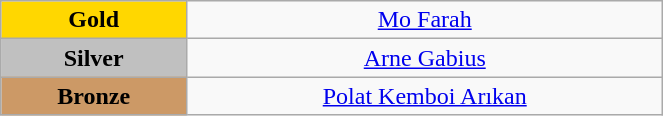<table class="wikitable" style=" text-align:center; " width="35%">
<tr>
<td bgcolor="gold"><strong>Gold</strong></td>
<td><a href='#'>Mo Farah</a><br>  <small><em></em></small></td>
</tr>
<tr>
<td bgcolor="silver"><strong>Silver</strong></td>
<td><a href='#'>Arne Gabius</a><br>  <small><em></em></small></td>
</tr>
<tr>
<td bgcolor="CC9966"><strong>Bronze</strong></td>
<td><a href='#'>Polat Kemboi Arıkan</a><br>  <small><em></em></small></td>
</tr>
</table>
